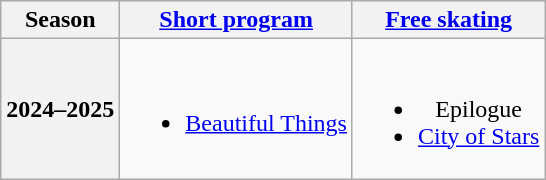<table class="wikitable" style="text-align:center">
<tr>
<th>Season</th>
<th><a href='#'>Short program</a></th>
<th><a href='#'>Free skating</a></th>
</tr>
<tr>
<th>2024–2025 <br> </th>
<td><br><ul><li><a href='#'>Beautiful Things</a> <br> </li></ul></td>
<td><br><ul><li>Epilogue <br> </li><li><a href='#'>City of Stars</a> <br> </li></ul></td>
</tr>
</table>
